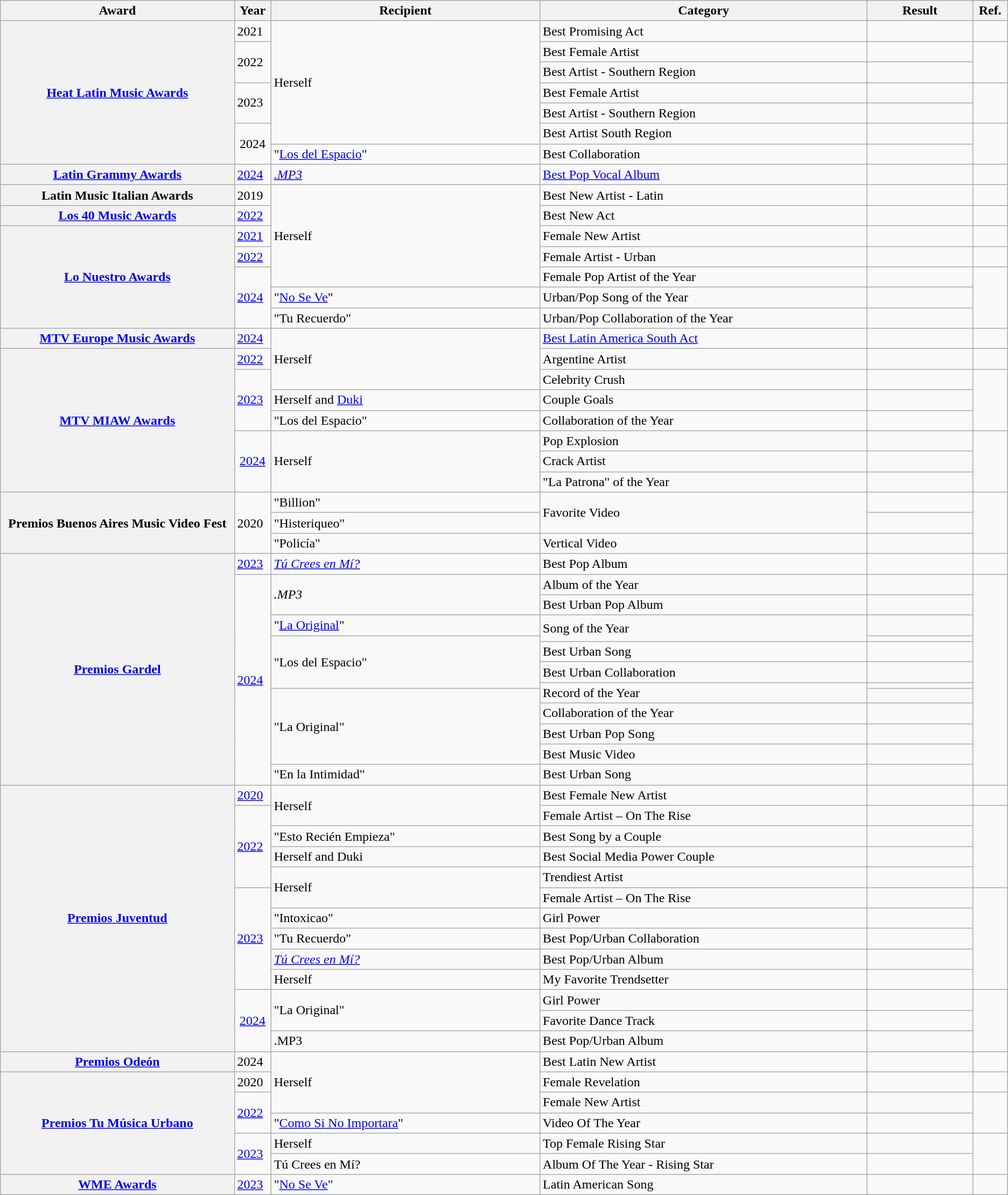<table class="wikitable sortable plainrowheaders">
<tr>
<th style="width:20%;">Award</th>
<th width=3%>Year</th>
<th style="width:23%;">Recipient</th>
<th style="width:28%;">Category</th>
<th style="width:9%;">Result</th>
<th style="width:3%;">Ref.</th>
</tr>
<tr>
<th rowspan="7" scope="row"><a href='#'>Heat Latin Music Awards</a></th>
<td>2021</td>
<td rowspan="6">Herself</td>
<td>Best Promising Act</td>
<td></td>
<td align="center"></td>
</tr>
<tr>
<td rowspan="2">2022</td>
<td>Best Female Artist</td>
<td></td>
<td rowspan="2" align="center"></td>
</tr>
<tr>
<td>Best Artist - Southern Region</td>
<td></td>
</tr>
<tr>
<td rowspan="2">2023</td>
<td>Best Female Artist</td>
<td></td>
<td rowspan="2" align="center"></td>
</tr>
<tr>
<td>Best Artist - Southern Region</td>
<td></td>
</tr>
<tr>
<td rowspan="2" align="center">2024</td>
<td>Best Artist South Region</td>
<td></td>
<td align="center" rowspan="2"></td>
</tr>
<tr>
<td>"<a href='#'>Los del Espacio</a>" </td>
<td>Best Collaboration</td>
<td></td>
</tr>
<tr>
<th scope="row"><a href='#'>Latin Grammy Awards</a></th>
<td><a href='#'>2024</a></td>
<td><em><a href='#'>.MP3</a></em></td>
<td><a href='#'>Best Pop Vocal Album</a></td>
<td></td>
<td align="center"></td>
</tr>
<tr>
<th scope="row">Latin Music Italian Awards</th>
<td>2019</td>
<td rowspan="5">Herself</td>
<td>Best New Artist - Latin</td>
<td></td>
<td align="center"></td>
</tr>
<tr>
<th scope="row"><a href='#'>Los 40 Music Awards</a></th>
<td><a href='#'>2022</a></td>
<td>Best New Act</td>
<td></td>
<td align="center"></td>
</tr>
<tr>
<th scope="row" rowspan="5"><a href='#'>Lo Nuestro Awards</a></th>
<td><a href='#'>2021</a></td>
<td>Female New Artist</td>
<td></td>
<td align="center"></td>
</tr>
<tr>
<td><a href='#'>2022</a></td>
<td>Female Artist - Urban</td>
<td></td>
<td align="center"></td>
</tr>
<tr>
<td rowspan="3"><a href='#'>2024</a></td>
<td>Female Pop Artist of the Year</td>
<td></td>
<td align="center" rowspan="3"></td>
</tr>
<tr>
<td>"<a href='#'>No Se Ve</a>" </td>
<td>Urban/Pop Song of the Year</td>
<td></td>
</tr>
<tr>
<td>"Tu Recuerdo" </td>
<td>Urban/Pop Collaboration of the Year</td>
<td></td>
</tr>
<tr>
<th scope="row"><a href='#'>MTV Europe Music Awards</a></th>
<td><a href='#'>2024</a></td>
<td rowspan="3">Herself</td>
<td><a href='#'>Best Latin America South Act</a></td>
<td></td>
<td align="center"><br></td>
</tr>
<tr>
<th scope="row" rowspan="7"><a href='#'>MTV MIAW Awards</a></th>
<td><a href='#'>2022</a></td>
<td>Argentine Artist</td>
<td></td>
<td align="center"></td>
</tr>
<tr>
<td rowspan="3"><a href='#'>2023</a></td>
<td>Celebrity Crush</td>
<td></td>
<td rowspan="3" align="center"></td>
</tr>
<tr>
<td>Herself and <a href='#'>Duki</a></td>
<td>Couple Goals</td>
<td></td>
</tr>
<tr>
<td>"Los del Espacio" </td>
<td>Collaboration of the Year</td>
<td></td>
</tr>
<tr>
<td rowspan="3" align="center"><a href='#'>2024</a></td>
<td rowspan="3">Herself</td>
<td>Pop Explosion</td>
<td></td>
<td rowspan="3" align="center"></td>
</tr>
<tr>
<td>Crack Artist</td>
<td></td>
</tr>
<tr>
<td>"La Patrona" of the Year</td>
<td></td>
</tr>
<tr>
<th scope="row" rowspan="3">Premios Buenos Aires Music Video Fest</th>
<td rowspan="3">2020</td>
<td>"Billion"</td>
<td rowspan="2">Favorite Video</td>
<td></td>
<td rowspan="3" align="center"></td>
</tr>
<tr>
<td>"Histeriqueo" </td>
<td></td>
</tr>
<tr>
<td>"Policía"</td>
<td>Vertical Video</td>
<td></td>
</tr>
<tr>
<th scope="row" rowspan="13"><a href='#'>Premios Gardel</a></th>
<td><a href='#'>2023</a></td>
<td><em><a href='#'>Tú Crees en Mí?</a></em></td>
<td>Best Pop Album</td>
<td></td>
<td align="center"></td>
</tr>
<tr>
<td rowspan="12"><a href='#'>2024</a></td>
<td rowspan="2"><em>.MP3</em></td>
<td>Album of the Year</td>
<td></td>
<td align="center" rowspan="12"><br></td>
</tr>
<tr>
<td>Best Urban Pop Album</td>
<td></td>
</tr>
<tr>
<td>"<a href='#'>La Original</a>" </td>
<td rowspan="2">Song of the Year</td>
<td></td>
</tr>
<tr>
<td rowspan="4">"Los del Espacio" </td>
<td></td>
</tr>
<tr>
<td>Best Urban Song</td>
<td></td>
</tr>
<tr>
<td>Best Urban Collaboration</td>
<td></td>
</tr>
<tr>
<td rowspan="2">Record of the Year</td>
<td></td>
</tr>
<tr>
<td rowspan="4">"La Original" </td>
<td></td>
</tr>
<tr>
<td>Collaboration of the Year</td>
<td></td>
</tr>
<tr>
<td>Best Urban Pop Song</td>
<td></td>
</tr>
<tr>
<td>Best Music Video</td>
<td></td>
</tr>
<tr>
<td>"En la Intimidad" </td>
<td>Best Urban Song</td>
<td></td>
</tr>
<tr>
<th scope="row" rowspan="13"><a href='#'>Premios Juventud</a></th>
<td><a href='#'>2020</a></td>
<td rowspan="2">Herself</td>
<td>Best Female New Artist</td>
<td></td>
<td align="center"></td>
</tr>
<tr>
<td rowspan="4"><a href='#'>2022</a></td>
<td>Female Artist – On The Rise</td>
<td></td>
<td rowspan="4" align="center"></td>
</tr>
<tr>
<td>"Esto Recién Empieza" </td>
<td>Best Song by a Couple</td>
<td></td>
</tr>
<tr>
<td>Herself and Duki</td>
<td>Best Social Media Power Couple</td>
<td></td>
</tr>
<tr>
<td rowspan="2">Herself</td>
<td>Trendiest Artist</td>
<td></td>
</tr>
<tr>
<td rowspan="5"><a href='#'>2023</a></td>
<td>Female Artist – On The Rise</td>
<td></td>
<td rowspan="5" align="center"></td>
</tr>
<tr>
<td>"Intoxicao" </td>
<td>Girl Power</td>
<td></td>
</tr>
<tr>
<td>"Tu Recuerdo" </td>
<td>Best Pop/Urban Collaboration</td>
<td></td>
</tr>
<tr>
<td><em><a href='#'>Tú Crees en Mí?</a></td>
<td>Best Pop/Urban Album</td>
<td></td>
</tr>
<tr>
<td>Herself</td>
<td>My Favorite Trendsetter</td>
<td></td>
</tr>
<tr>
<td rowspan="3" align="center"><a href='#'>2024</a></td>
<td rowspan="2">"La Original" </td>
<td>Girl Power</td>
<td></td>
<td style="text-align:center;" rowspan="3"></td>
</tr>
<tr>
<td>Favorite Dance Track</td>
<td></td>
</tr>
<tr>
<td></em>.MP3<em></td>
<td>Best Pop/Urban Album</td>
<td></td>
</tr>
<tr>
<th scope="row"><a href='#'>Premios Odeón</a></th>
<td>2024</td>
<td rowspan="3">Herself</td>
<td>Best Latin New Artist</td>
<td></td>
<td align="center"></td>
</tr>
<tr>
<th scope="row" rowspan="5"><a href='#'>Premios Tu Música Urbano</a></th>
<td>2020</td>
<td>Female Revelation</td>
<td></td>
<td align="center"></td>
</tr>
<tr>
<td rowspan="2"><a href='#'>2022</a></td>
<td>Female New Artist</td>
<td></td>
<td rowspan="2" align="center"></td>
</tr>
<tr>
<td>"<a href='#'>Como Si No Importara</a>" </td>
<td>Video Of The Year</td>
<td></td>
</tr>
<tr>
<td rowspan="2"><a href='#'>2023</a></td>
<td>Herself</td>
<td>Top Female Rising Star</td>
<td></td>
<td rowspan="2" align="center"></td>
</tr>
<tr>
<td></em>Tú Crees en Mí?<em></td>
<td>Album Of The Year - Rising Star</td>
<td></td>
</tr>
<tr>
<th scope="row"><a href='#'>WME Awards</a></th>
<td><a href='#'>2023</a></td>
<td>"<a href='#'>No Se Ve</a>" </td>
<td>Latin American Song</td>
<td></td>
<td align="center"></td>
</tr>
</table>
